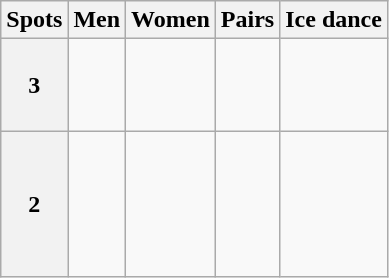<table class="wikitable unsortable" style="text-align:left;">
<tr>
<th scope="col">Spots</th>
<th scope="col">Men</th>
<th scope="col">Women</th>
<th scope="col">Pairs</th>
<th scope="col">Ice dance</th>
</tr>
<tr>
<th scope="row">3</th>
<td valign="top"><br></td>
<td valign="top"><br><br><br></td>
<td valign="top"><br><br></td>
<td valign="top"><br></td>
</tr>
<tr>
<th scope="row">2</th>
<td valign="top"><br><br><br></td>
<td valign="top"><br><br></td>
<td valign="top"><br><br><br><br><br></td>
<td valign="top"><br><br><br><br></td>
</tr>
</table>
